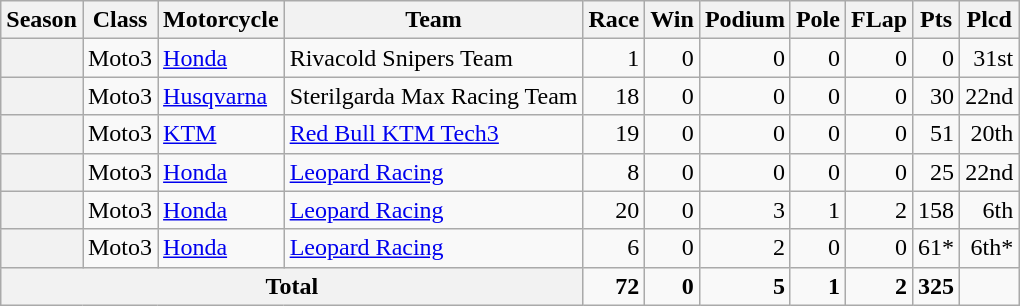<table class="wikitable" style="text-align:right;">
<tr>
<th>Season</th>
<th>Class</th>
<th>Motorcycle</th>
<th>Team</th>
<th>Race</th>
<th>Win</th>
<th>Podium</th>
<th>Pole</th>
<th>FLap</th>
<th>Pts</th>
<th>Plcd</th>
</tr>
<tr>
<th></th>
<td>Moto3</td>
<td style="text-align:left;"><a href='#'>Honda</a></td>
<td style="text-align:left;">Rivacold Snipers Team</td>
<td>1</td>
<td>0</td>
<td>0</td>
<td>0</td>
<td>0</td>
<td>0</td>
<td>31st</td>
</tr>
<tr>
<th></th>
<td>Moto3</td>
<td style="text-align:left;"><a href='#'>Husqvarna</a></td>
<td style="text-align:left;">Sterilgarda Max Racing Team</td>
<td>18</td>
<td>0</td>
<td>0</td>
<td>0</td>
<td>0</td>
<td>30</td>
<td>22nd</td>
</tr>
<tr>
<th></th>
<td>Moto3</td>
<td style="text-align:left;"><a href='#'>KTM</a></td>
<td style="text-align:left;"><a href='#'>Red Bull KTM Tech3</a></td>
<td>19</td>
<td>0</td>
<td>0</td>
<td>0</td>
<td>0</td>
<td>51</td>
<td>20th</td>
</tr>
<tr>
<th></th>
<td>Moto3</td>
<td style="text-align:left;"><a href='#'>Honda</a></td>
<td style="text-align:left;"><a href='#'>Leopard Racing</a></td>
<td>8</td>
<td>0</td>
<td>0</td>
<td>0</td>
<td>0</td>
<td>25</td>
<td>22nd</td>
</tr>
<tr>
<th></th>
<td>Moto3</td>
<td style="text-align:left;"><a href='#'>Honda</a></td>
<td style="text-align:left;"><a href='#'>Leopard Racing</a></td>
<td>20</td>
<td>0</td>
<td>3</td>
<td>1</td>
<td>2</td>
<td>158</td>
<td>6th</td>
</tr>
<tr>
<th></th>
<td>Moto3</td>
<td style="text-align:left;"><a href='#'>Honda</a></td>
<td style="text-align:left;"><a href='#'>Leopard Racing</a></td>
<td>6</td>
<td>0</td>
<td>2</td>
<td>0</td>
<td>0</td>
<td>61*</td>
<td style="background:#;">6th*</td>
</tr>
<tr>
<th colspan="4">Total</th>
<td><strong>72</strong></td>
<td><strong>0</strong></td>
<td><strong>5</strong></td>
<td><strong>1</strong></td>
<td><strong>2</strong></td>
<td><strong>325</strong></td>
<td></td>
</tr>
</table>
